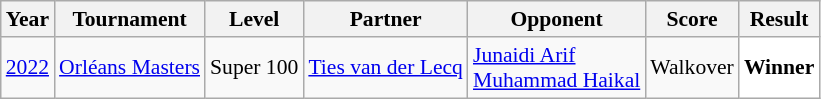<table class="sortable wikitable" style="font-size: 90%;">
<tr>
<th>Year</th>
<th>Tournament</th>
<th>Level</th>
<th>Partner</th>
<th>Opponent</th>
<th>Score</th>
<th>Result</th>
</tr>
<tr>
<td align="center"><a href='#'>2022</a></td>
<td align="left"><a href='#'>Orléans Masters</a></td>
<td align="left">Super 100</td>
<td align="left"> <a href='#'>Ties van der Lecq</a></td>
<td align="left"> <a href='#'>Junaidi Arif</a><br> <a href='#'>Muhammad Haikal</a></td>
<td align="left">Walkover</td>
<td style="text-align:left; background:white"> <strong>Winner</strong></td>
</tr>
</table>
